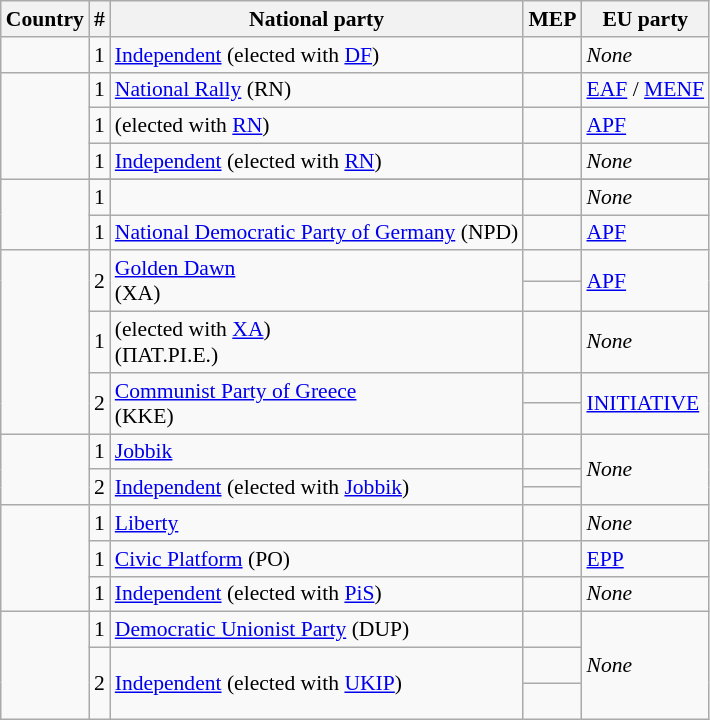<table class="wikitable sortable mw-collapsible mw-collapsed" style="font-size:90%">
<tr>
<th>Country</th>
<th>#</th>
<th>National party</th>
<th>MEP</th>
<th>EU party</th>
</tr>
<tr>
<td rowspan=1></td>
<td rowspan=1>1</td>
<td rowspan=1><a href='#'>Independent</a> (elected with <a href='#'>DF</a>)</td>
<td><br></td>
<td rowspan=1><em>None</em></td>
</tr>
<tr>
<td rowspan=3></td>
<td>1</td>
<td><a href='#'>National Rally</a> (RN)<br><em></em></td>
<td></td>
<td><a href='#'>EAF</a> / <a href='#'>MENF</a></td>
</tr>
<tr>
<td>1</td>
<td> (elected with <a href='#'>RN</a>)</td>
<td></td>
<td><a href='#'>APF</a></td>
</tr>
<tr>
<td>1</td>
<td><a href='#'>Independent</a> (elected with <a href='#'>RN</a>)</td>
<td><br></td>
<td><em>None</em></td>
</tr>
<tr>
<td rowspan=3></td>
</tr>
<tr>
<td>1</td>
<td></td>
<td></td>
<td rowspan=1><em>None</em></td>
</tr>
<tr>
<td>1</td>
<td><a href='#'>National Democratic Party of Germany</a> (NPD)<br><em></em></td>
<td></td>
<td rowspan=1><a href='#'>APF</a></td>
</tr>
<tr>
<td rowspan=5></td>
<td rowspan=2>2</td>
<td rowspan=2><a href='#'>Golden Dawn</a><br> (ΧΑ)<br><em></em></td>
<td></td>
<td rowspan=2><a href='#'>APF</a></td>
</tr>
<tr>
<td></td>
</tr>
<tr>
<td rowspan=1>1</td>
<td rowspan=1> (elected with <a href='#'>ΧΑ</a>)<br> (ΠΑΤ.ΡΙ.Ε.)<br><em></em></td>
<td></td>
<td rowspan=1><em>None</em></td>
</tr>
<tr>
<td rowspan=2>2</td>
<td rowspan=2><a href='#'>Communist Party of Greece</a><br> (ΚΚΕ)<br><em></em></td>
<td></td>
<td rowspan=2><a href='#'>INITIATIVE</a></td>
</tr>
<tr>
<td></td>
</tr>
<tr>
<td rowspan=3></td>
<td rowspan=1>1</td>
<td rowspan=1><a href='#'>Jobbik</a><br><em></em></td>
<td></td>
<td rowspan=3><em>None</em></td>
</tr>
<tr>
<td rowspan=2>2</td>
<td rowspan=2><a href='#'>Independent</a> (elected with <a href='#'>Jobbik</a>)</td>
<td></td>
</tr>
<tr>
<td></td>
</tr>
<tr>
<td rowspan="3"></td>
<td>1</td>
<td><a href='#'>Liberty</a><br><em></em></td>
<td><br></td>
<td><em>None</em></td>
</tr>
<tr>
<td>1</td>
<td><a href='#'>Civic Platform</a> (PO)<br> <em></em></td>
<td><br></td>
<td><a href='#'>EPP</a></td>
</tr>
<tr>
<td>1</td>
<td><a href='#'>Independent</a> (elected with <a href='#'>PiS</a>)</td>
<td><br></td>
<td><em>None</em></td>
</tr>
<tr>
<td rowspan=3></td>
<td>1</td>
<td><a href='#'>Democratic Unionist Party</a> (DUP)</td>
<td></td>
<td rowspan=3><em>None</em></td>
</tr>
<tr>
<td rowspan=2>2</td>
<td rowspan=2><a href='#'>Independent</a> (elected with <a href='#'>UKIP</a>)</td>
<td><br></td>
</tr>
<tr>
<td><br></td>
</tr>
</table>
